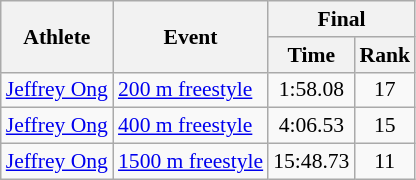<table class=wikitable style="font-size:90%">
<tr>
<th rowspan=2>Athlete</th>
<th rowspan=2>Event</th>
<th colspan=2>Final</th>
</tr>
<tr>
<th>Time</th>
<th>Rank</th>
</tr>
<tr align=center>
<td align=left><a href='#'>Jeffrey Ong</a></td>
<td align=left><a href='#'>200 m freestyle</a></td>
<td>1:58.08</td>
<td>17</td>
</tr>
<tr align=center>
<td align=left><a href='#'>Jeffrey Ong</a></td>
<td align=left><a href='#'>400 m freestyle</a></td>
<td>4:06.53</td>
<td>15</td>
</tr>
<tr align=center>
<td align=left><a href='#'>Jeffrey Ong</a></td>
<td align=left><a href='#'>1500 m freestyle</a></td>
<td>15:48.73</td>
<td>11</td>
</tr>
</table>
